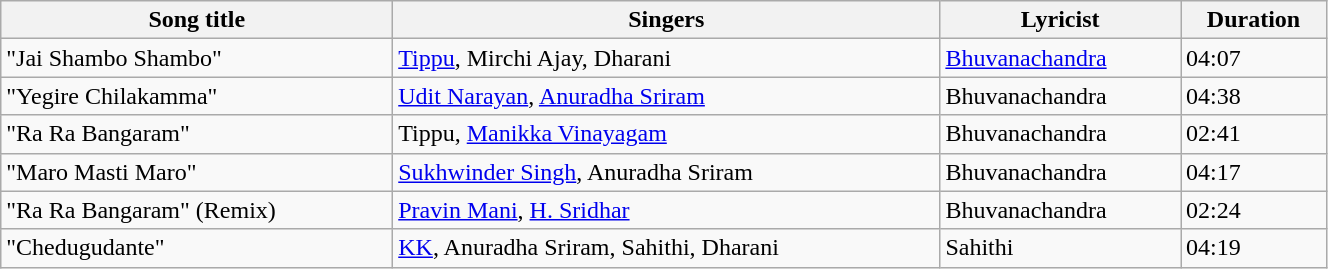<table class="wikitable" style="width:70%;">
<tr>
<th>Song title</th>
<th>Singers</th>
<th>Lyricist</th>
<th>Duration</th>
</tr>
<tr>
<td>"Jai Shambo Shambo"</td>
<td><a href='#'>Tippu</a>, Mirchi Ajay, Dharani</td>
<td><a href='#'>Bhuvanachandra</a></td>
<td>04:07</td>
</tr>
<tr>
<td>"Yegire Chilakamma"</td>
<td><a href='#'>Udit Narayan</a>, <a href='#'>Anuradha Sriram</a></td>
<td>Bhuvanachandra</td>
<td>04:38</td>
</tr>
<tr>
<td>"Ra Ra Bangaram"</td>
<td>Tippu, <a href='#'>Manikka Vinayagam</a></td>
<td>Bhuvanachandra</td>
<td>02:41</td>
</tr>
<tr>
<td>"Maro Masti Maro"</td>
<td><a href='#'>Sukhwinder Singh</a>, Anuradha Sriram</td>
<td>Bhuvanachandra</td>
<td>04:17</td>
</tr>
<tr>
<td>"Ra Ra Bangaram" (Remix)</td>
<td><a href='#'>Pravin Mani</a>, <a href='#'>H. Sridhar</a></td>
<td>Bhuvanachandra</td>
<td>02:24</td>
</tr>
<tr>
<td>"Chedugudante"</td>
<td><a href='#'>KK</a>, Anuradha Sriram, Sahithi, Dharani</td>
<td>Sahithi</td>
<td>04:19</td>
</tr>
</table>
